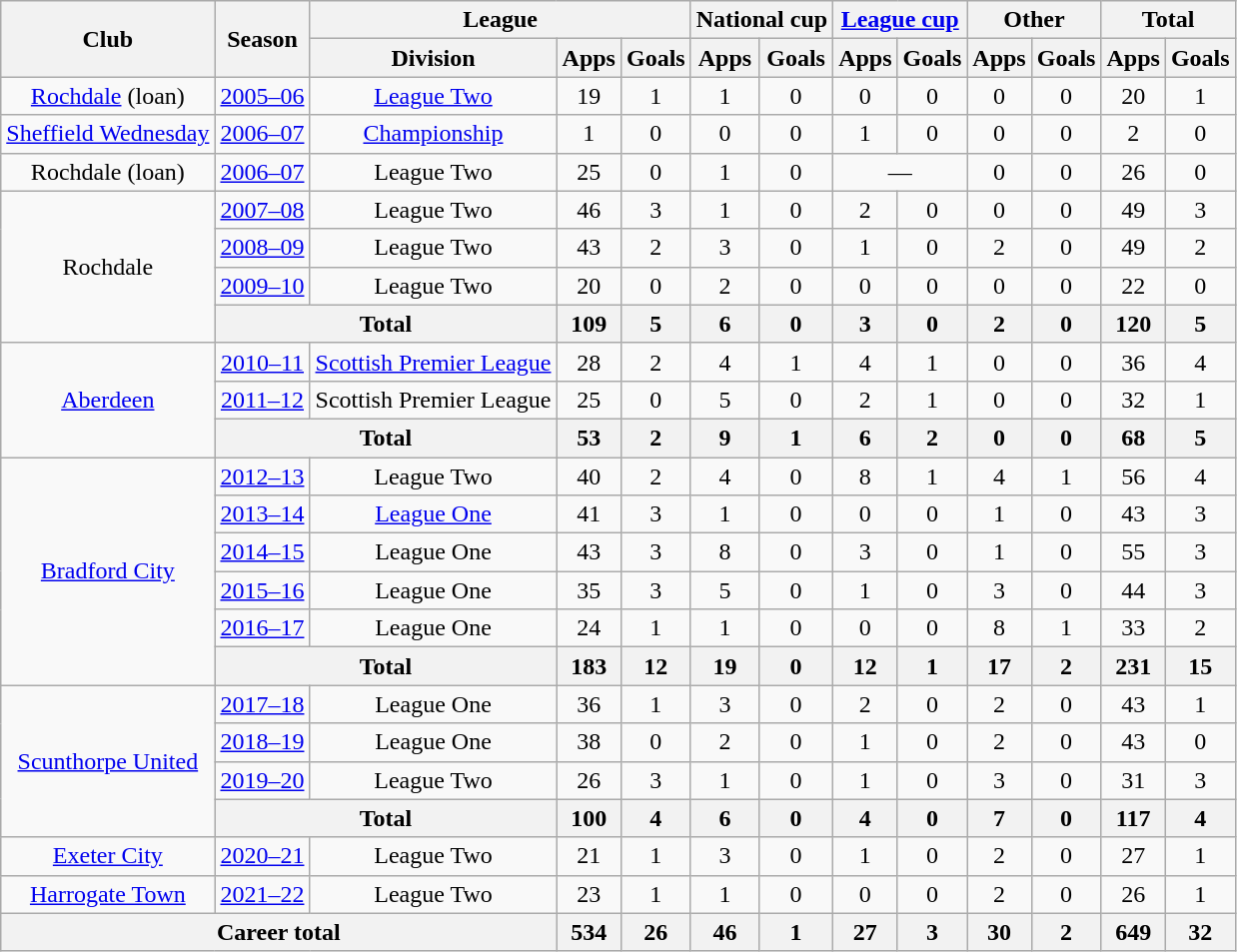<table class="wikitable" style="text-align:center">
<tr>
<th rowspan="2">Club</th>
<th rowspan="2">Season</th>
<th colspan="3">League</th>
<th colspan="2">National cup</th>
<th colspan="2"><a href='#'>League cup</a></th>
<th colspan="2">Other</th>
<th colspan="2">Total</th>
</tr>
<tr>
<th>Division</th>
<th>Apps</th>
<th>Goals</th>
<th>Apps</th>
<th>Goals</th>
<th>Apps</th>
<th>Goals</th>
<th>Apps</th>
<th>Goals</th>
<th>Apps</th>
<th>Goals</th>
</tr>
<tr>
<td><a href='#'>Rochdale</a> (loan)</td>
<td><a href='#'>2005–06</a></td>
<td><a href='#'>League Two</a></td>
<td>19</td>
<td>1</td>
<td>1</td>
<td>0</td>
<td>0</td>
<td>0</td>
<td>0</td>
<td>0</td>
<td>20</td>
<td>1</td>
</tr>
<tr>
<td><a href='#'>Sheffield Wednesday</a></td>
<td><a href='#'>2006–07</a></td>
<td><a href='#'>Championship</a></td>
<td>1</td>
<td>0</td>
<td>0</td>
<td>0</td>
<td>1</td>
<td>0</td>
<td>0</td>
<td>0</td>
<td>2</td>
<td>0</td>
</tr>
<tr>
<td>Rochdale (loan)</td>
<td><a href='#'>2006–07</a></td>
<td>League Two</td>
<td>25</td>
<td>0</td>
<td>1</td>
<td>0</td>
<td colspan="2">—</td>
<td>0</td>
<td>0</td>
<td>26</td>
<td>0</td>
</tr>
<tr>
<td rowspan="4">Rochdale</td>
<td><a href='#'>2007–08</a></td>
<td>League Two</td>
<td>46</td>
<td>3</td>
<td>1</td>
<td>0</td>
<td>2</td>
<td>0</td>
<td>0</td>
<td>0</td>
<td>49</td>
<td>3</td>
</tr>
<tr>
<td><a href='#'>2008–09</a></td>
<td>League Two</td>
<td>43</td>
<td>2</td>
<td>3</td>
<td>0</td>
<td>1</td>
<td>0</td>
<td>2</td>
<td>0</td>
<td>49</td>
<td>2</td>
</tr>
<tr>
<td><a href='#'>2009–10</a></td>
<td>League Two</td>
<td>20</td>
<td>0</td>
<td>2</td>
<td>0</td>
<td>0</td>
<td>0</td>
<td>0</td>
<td>0</td>
<td>22</td>
<td>0</td>
</tr>
<tr>
<th colspan="2">Total</th>
<th>109</th>
<th>5</th>
<th>6</th>
<th>0</th>
<th>3</th>
<th>0</th>
<th>2</th>
<th>0</th>
<th>120</th>
<th>5</th>
</tr>
<tr>
<td rowspan="3"><a href='#'>Aberdeen</a></td>
<td><a href='#'>2010–11</a></td>
<td><a href='#'>Scottish Premier League</a></td>
<td>28</td>
<td>2</td>
<td>4</td>
<td>1</td>
<td>4</td>
<td>1</td>
<td>0</td>
<td>0</td>
<td>36</td>
<td>4</td>
</tr>
<tr>
<td><a href='#'>2011–12</a></td>
<td>Scottish Premier League</td>
<td>25</td>
<td>0</td>
<td>5</td>
<td>0</td>
<td>2</td>
<td>1</td>
<td>0</td>
<td>0</td>
<td>32</td>
<td>1</td>
</tr>
<tr>
<th colspan="2">Total</th>
<th>53</th>
<th>2</th>
<th>9</th>
<th>1</th>
<th>6</th>
<th>2</th>
<th>0</th>
<th>0</th>
<th>68</th>
<th>5</th>
</tr>
<tr>
<td rowspan="6"><a href='#'>Bradford City</a></td>
<td><a href='#'>2012–13</a></td>
<td>League Two</td>
<td>40</td>
<td>2</td>
<td>4</td>
<td>0</td>
<td>8</td>
<td>1</td>
<td>4</td>
<td>1</td>
<td>56</td>
<td>4</td>
</tr>
<tr>
<td><a href='#'>2013–14</a></td>
<td><a href='#'>League One</a></td>
<td>41</td>
<td>3</td>
<td>1</td>
<td>0</td>
<td>0</td>
<td>0</td>
<td>1</td>
<td>0</td>
<td>43</td>
<td>3</td>
</tr>
<tr>
<td><a href='#'>2014–15</a></td>
<td>League One</td>
<td>43</td>
<td>3</td>
<td>8</td>
<td>0</td>
<td>3</td>
<td>0</td>
<td>1</td>
<td>0</td>
<td>55</td>
<td>3</td>
</tr>
<tr>
<td><a href='#'>2015–16</a></td>
<td>League One</td>
<td>35</td>
<td>3</td>
<td>5</td>
<td>0</td>
<td>1</td>
<td>0</td>
<td>3</td>
<td>0</td>
<td>44</td>
<td>3</td>
</tr>
<tr>
<td><a href='#'>2016–17</a></td>
<td>League One</td>
<td>24</td>
<td>1</td>
<td>1</td>
<td>0</td>
<td>0</td>
<td>0</td>
<td>8</td>
<td>1</td>
<td>33</td>
<td>2</td>
</tr>
<tr>
<th colspan="2">Total</th>
<th>183</th>
<th>12</th>
<th>19</th>
<th>0</th>
<th>12</th>
<th>1</th>
<th>17</th>
<th>2</th>
<th>231</th>
<th>15</th>
</tr>
<tr>
<td rowspan="4"><a href='#'>Scunthorpe United</a></td>
<td><a href='#'>2017–18</a></td>
<td>League One</td>
<td>36</td>
<td>1</td>
<td>3</td>
<td>0</td>
<td>2</td>
<td>0</td>
<td>2</td>
<td>0</td>
<td>43</td>
<td>1</td>
</tr>
<tr>
<td><a href='#'>2018–19</a></td>
<td>League One</td>
<td>38</td>
<td>0</td>
<td>2</td>
<td>0</td>
<td>1</td>
<td>0</td>
<td>2</td>
<td>0</td>
<td>43</td>
<td>0</td>
</tr>
<tr>
<td><a href='#'>2019–20</a></td>
<td>League Two</td>
<td>26</td>
<td>3</td>
<td>1</td>
<td>0</td>
<td>1</td>
<td>0</td>
<td>3</td>
<td>0</td>
<td>31</td>
<td>3</td>
</tr>
<tr>
<th colspan="2">Total</th>
<th>100</th>
<th>4</th>
<th>6</th>
<th>0</th>
<th>4</th>
<th>0</th>
<th>7</th>
<th>0</th>
<th>117</th>
<th>4</th>
</tr>
<tr>
<td><a href='#'>Exeter City</a></td>
<td><a href='#'>2020–21</a></td>
<td>League Two</td>
<td>21</td>
<td>1</td>
<td>3</td>
<td>0</td>
<td>1</td>
<td>0</td>
<td>2</td>
<td>0</td>
<td>27</td>
<td>1</td>
</tr>
<tr>
<td><a href='#'>Harrogate Town</a></td>
<td><a href='#'>2021–22</a></td>
<td>League Two</td>
<td>23</td>
<td>1</td>
<td>1</td>
<td>0</td>
<td>0</td>
<td>0</td>
<td>2</td>
<td>0</td>
<td>26</td>
<td>1</td>
</tr>
<tr>
<th colspan="3">Career total</th>
<th>534</th>
<th>26</th>
<th>46</th>
<th>1</th>
<th>27</th>
<th>3</th>
<th>30</th>
<th>2</th>
<th>649</th>
<th>32</th>
</tr>
</table>
